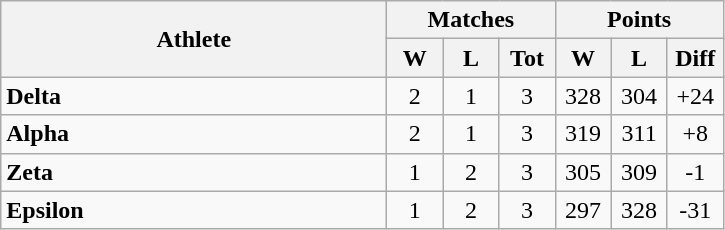<table class="wikitable" style="text-align:center">
<tr>
<th rowspan="2" width="250">Athlete</th>
<th colspan="3" width="90">Matches</th>
<th colspan="3" width="90">Points</th>
</tr>
<tr>
<th width="30">W</th>
<th width="30">L</th>
<th width="30">Tot</th>
<th width="30">W</th>
<th width="30">L</th>
<th width="30">Diff</th>
</tr>
<tr>
<td align="left"><strong>Delta</strong></td>
<td>2</td>
<td>1</td>
<td>3</td>
<td>328</td>
<td>304</td>
<td>+24</td>
</tr>
<tr>
<td align="left"><strong>Alpha</strong></td>
<td>2</td>
<td>1</td>
<td>3</td>
<td>319</td>
<td>311</td>
<td>+8</td>
</tr>
<tr>
<td align="left"><strong>Zeta</strong></td>
<td>1</td>
<td>2</td>
<td>3</td>
<td>305</td>
<td>309</td>
<td>-1</td>
</tr>
<tr>
<td align="left"><strong>Epsilon</strong></td>
<td>1</td>
<td>2</td>
<td>3</td>
<td>297</td>
<td>328</td>
<td>-31</td>
</tr>
</table>
